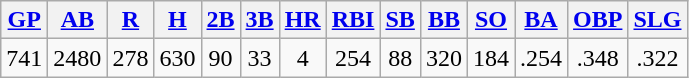<table class="wikitable">
<tr>
<th><a href='#'>GP</a></th>
<th><a href='#'>AB</a></th>
<th><a href='#'>R</a></th>
<th><a href='#'>H</a></th>
<th><a href='#'>2B</a></th>
<th><a href='#'>3B</a></th>
<th><a href='#'>HR</a></th>
<th><a href='#'>RBI</a></th>
<th><a href='#'>SB</a></th>
<th><a href='#'>BB</a></th>
<th><a href='#'>SO</a></th>
<th><a href='#'>BA</a></th>
<th><a href='#'>OBP</a></th>
<th><a href='#'>SLG</a></th>
</tr>
<tr align=center>
<td>741</td>
<td>2480</td>
<td>278</td>
<td>630</td>
<td>90</td>
<td>33</td>
<td>4</td>
<td>254</td>
<td>88</td>
<td>320</td>
<td>184</td>
<td>.254</td>
<td>.348</td>
<td>.322</td>
</tr>
</table>
